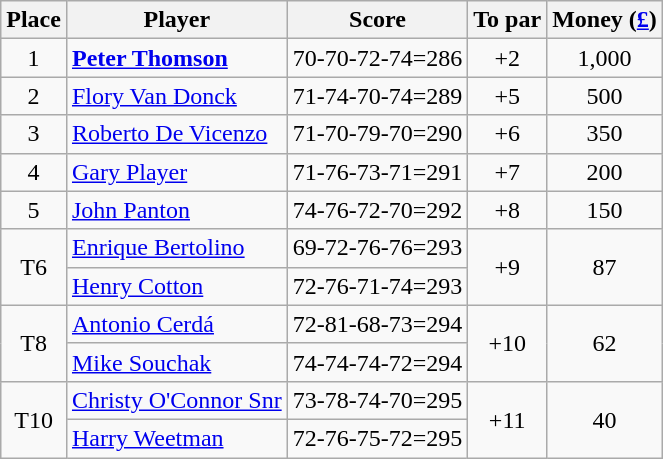<table class="wikitable">
<tr>
<th>Place</th>
<th>Player</th>
<th>Score</th>
<th>To par</th>
<th>Money (<a href='#'>£</a>)</th>
</tr>
<tr>
<td align="center">1</td>
<td> <strong><a href='#'>Peter Thomson</a></strong></td>
<td>70-70-72-74=286</td>
<td align="center">+2</td>
<td align="center">1,000</td>
</tr>
<tr>
<td align="center">2</td>
<td> <a href='#'>Flory Van Donck</a></td>
<td>71-74-70-74=289</td>
<td align="center">+5</td>
<td align="center">500</td>
</tr>
<tr>
<td align="center">3</td>
<td> <a href='#'>Roberto De Vicenzo</a></td>
<td>71-70-79-70=290</td>
<td align="center">+6</td>
<td align="center">350</td>
</tr>
<tr>
<td align="center">4</td>
<td> <a href='#'>Gary Player</a></td>
<td>71-76-73-71=291</td>
<td align="center">+7</td>
<td align="center">200</td>
</tr>
<tr>
<td align="center">5</td>
<td> <a href='#'>John Panton</a></td>
<td>74-76-72-70=292</td>
<td align="center">+8</td>
<td align="center">150</td>
</tr>
<tr>
<td rowspan=2 align="center">T6</td>
<td> <a href='#'>Enrique Bertolino</a></td>
<td>69-72-76-76=293</td>
<td rowspan=2 align="center">+9</td>
<td rowspan=2 align="center">87</td>
</tr>
<tr>
<td> <a href='#'>Henry Cotton</a></td>
<td>72-76-71-74=293</td>
</tr>
<tr>
<td rowspan=2 align="center">T8</td>
<td> <a href='#'>Antonio Cerdá</a></td>
<td>72-81-68-73=294</td>
<td rowspan=2 align="center">+10</td>
<td rowspan=2 align="center">62</td>
</tr>
<tr>
<td> <a href='#'>Mike Souchak</a></td>
<td>74-74-74-72=294</td>
</tr>
<tr>
<td rowspan=2 align="center">T10</td>
<td> <a href='#'>Christy O'Connor Snr</a></td>
<td>73-78-74-70=295</td>
<td rowspan=2 align="center">+11</td>
<td rowspan=2 align="center">40</td>
</tr>
<tr>
<td> <a href='#'>Harry Weetman</a></td>
<td>72-76-75-72=295</td>
</tr>
</table>
